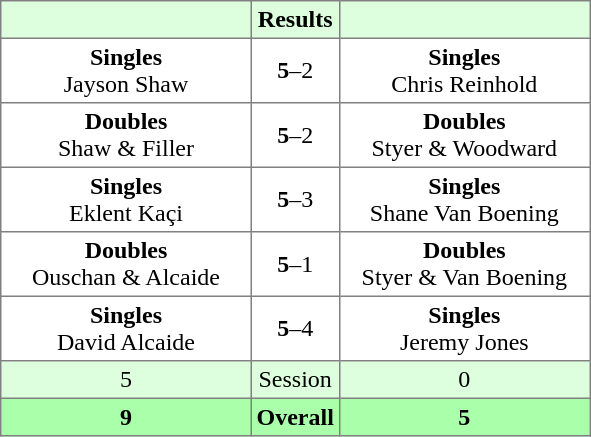<table border="1" cellpadding="3" style="border-collapse: collapse;">
<tr bgcolor="#ddffdd">
<th width="160"></th>
<th>Results</th>
<th width="160"></th>
</tr>
<tr>
<td align="center"><strong>Singles</strong><br>Jayson Shaw</td>
<td align="center"><strong>5</strong>–2</td>
<td align="center"><strong>Singles</strong><br>Chris Reinhold</td>
</tr>
<tr>
<td align="center"><strong>Doubles</strong><br>Shaw & Filler</td>
<td align="center"><strong>5</strong>–2</td>
<td align="center"><strong>Doubles</strong><br>Styer & Woodward</td>
</tr>
<tr>
<td align="center"><strong>Singles</strong><br>Eklent Kaçi</td>
<td align="center"><strong>5</strong>–3</td>
<td align="center"><strong>Singles</strong><br>Shane Van Boening</td>
</tr>
<tr>
<td align="center"><strong>Doubles</strong><br>Ouschan & Alcaide</td>
<td align="center"><strong>5</strong>–1</td>
<td align="center"><strong>Doubles</strong><br>Styer & Van Boening</td>
</tr>
<tr>
<td align="center"><strong>Singles</strong><br>David Alcaide</td>
<td align="center"><strong>5</strong>–4</td>
<td align="center"><strong>Singles</strong><br>Jeremy Jones</td>
</tr>
<tr bgcolor="#ddffdd">
<td align="center">5</td>
<td align="center">Session</td>
<td align="center">0</td>
</tr>
<tr bgcolor="#aaffaa">
<th align="center">9</th>
<th align="center">Overall</th>
<th align="center">5</th>
</tr>
</table>
